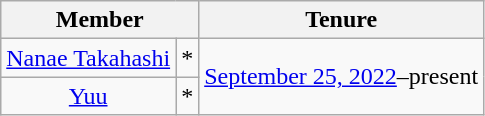<table class="wikitable sortable" style="text-align:center;">
<tr>
<th colspan="2">Member</th>
<th>Tenure</th>
</tr>
<tr>
<td><a href='#'>Nanae Takahashi</a></td>
<td>*</td>
<td rowspan=2><a href='#'>September 25, 2022</a>–present</td>
</tr>
<tr>
<td><a href='#'>Yuu</a></td>
<td>*</td>
</tr>
</table>
